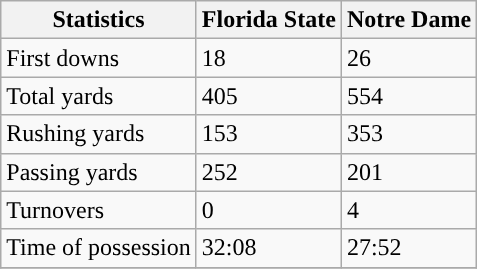<table class="wikitable">
<tr>
<th>Statistics</th>
<th>Florida State</th>
<th>Notre Dame</th>
</tr>
<tr>
<td>First downs</td>
<td>18</td>
<td>26</td>
</tr>
<tr>
<td>Total yards</td>
<td>405</td>
<td>554</td>
</tr>
<tr>
<td>Rushing yards</td>
<td>153</td>
<td>353</td>
</tr>
<tr>
<td>Passing yards</td>
<td>252</td>
<td>201</td>
</tr>
<tr>
<td>Turnovers</td>
<td>0</td>
<td>4</td>
</tr>
<tr>
<td>Time of possession</td>
<td>32:08</td>
<td>27:52</td>
</tr>
<tr>
</tr>
</table>
